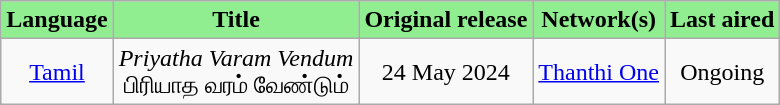<table class="wikitable" style="text-align:center;">
<tr>
<th style="background:LightGreen;">Language</th>
<th style="background:LightGreen;">Title</th>
<th style="background:LightGreen;">Original release</th>
<th style="background:LightGreen;">Network(s)</th>
<th style="background:LightGreen;">Last aired</th>
</tr>
<tr>
<td><a href='#'>Tamil</a></td>
<td><em>Priyatha Varam Vendum</em> <br> பிரியாத வரம் வேண்டும்</td>
<td>24 May 2024</td>
<td><a href='#'>Thanthi One</a></td>
<td>Ongoing</td>
</tr>
</table>
